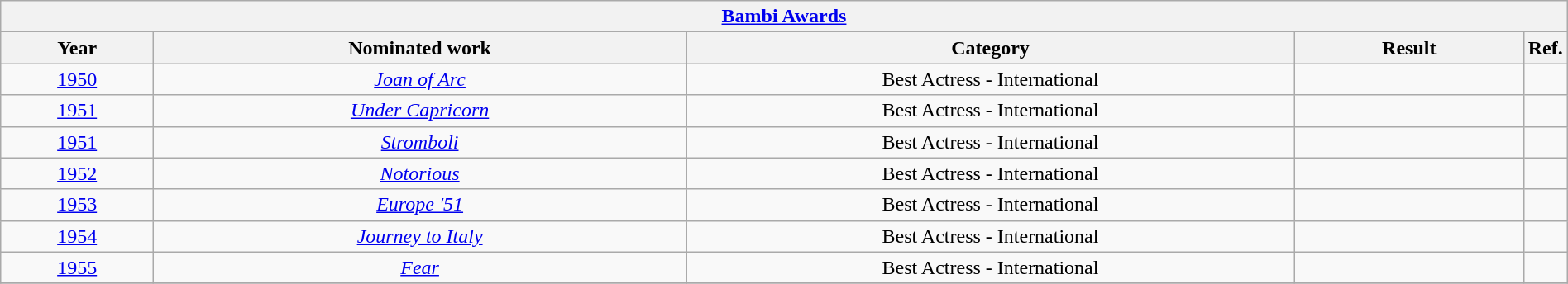<table width="100%" class="wikitable">
<tr>
<th colspan="5" align="center"><a href='#'>Bambi Awards</a></th>
</tr>
<tr>
<th width="10%">Year</th>
<th width="35%">Nominated work</th>
<th width="40%">Category</th>
<th width="15%">Result</th>
<th>Ref.</th>
</tr>
<tr>
<td style="text-align:center;"><a href='#'>1950</a></td>
<td style="text-align:center;"><em><a href='#'>Joan of Arc</a></em></td>
<td style="text-align:center;">Best Actress - International</td>
<td></td>
<td style="text-align:center"></td>
</tr>
<tr>
<td style="text-align:center;"><a href='#'>1951</a></td>
<td style="text-align:center;"><em><a href='#'>Under Capricorn</a></em></td>
<td style="text-align:center;">Best Actress - International</td>
<td></td>
<td style="text-align:center"></td>
</tr>
<tr>
<td style="text-align:center;"><a href='#'>1951</a></td>
<td style="text-align:center;"><em><a href='#'>Stromboli</a></em></td>
<td style="text-align:center;">Best Actress - International</td>
<td></td>
<td style="text-align:center"></td>
</tr>
<tr>
<td style="text-align:center;"><a href='#'>1952</a></td>
<td style="text-align:center;"><em><a href='#'>Notorious</a></em></td>
<td style="text-align:center;">Best Actress - International</td>
<td></td>
<td style="text-align:center"></td>
</tr>
<tr>
<td style="text-align:center;"><a href='#'>1953</a></td>
<td style="text-align:center;"><em><a href='#'>Europe '51</a></em></td>
<td style="text-align:center;">Best Actress - International</td>
<td></td>
<td style="text-align:center"></td>
</tr>
<tr>
<td style="text-align:center;"><a href='#'>1954</a></td>
<td style="text-align:center;"><em><a href='#'>Journey to Italy</a></em></td>
<td style="text-align:center;">Best Actress - International</td>
<td></td>
<td style="text-align:center"></td>
</tr>
<tr>
<td style="text-align:center;"><a href='#'>1955</a></td>
<td style="text-align:center;"><em><a href='#'>Fear</a></em></td>
<td style="text-align:center;">Best Actress - International</td>
<td></td>
<td style="text-align:center"></td>
</tr>
<tr>
</tr>
</table>
